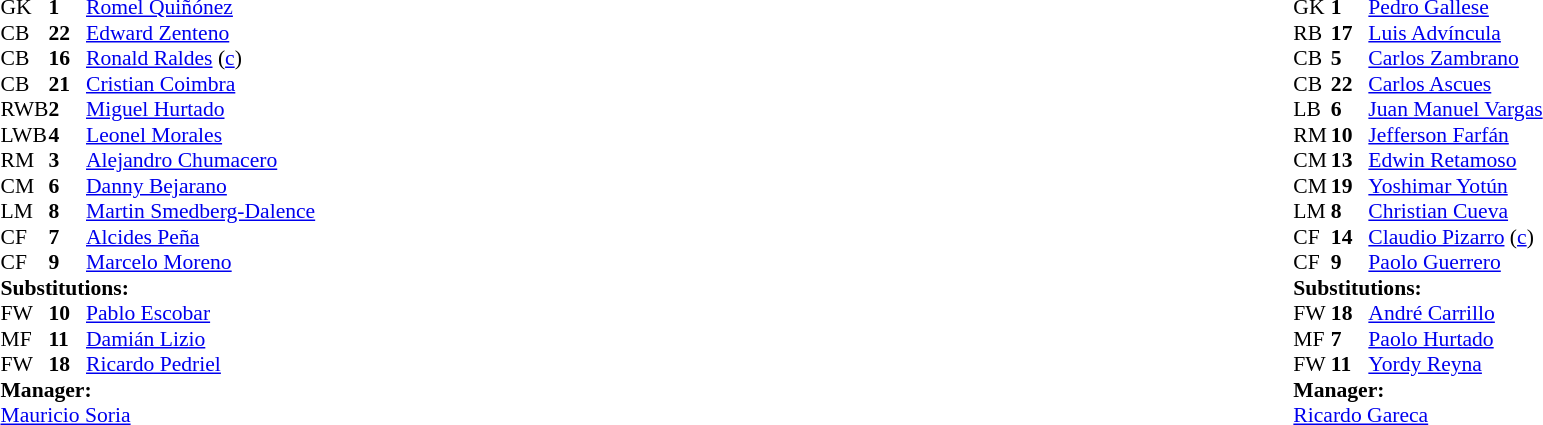<table width="100%">
<tr>
<td width="40%" valign="top"><br><table cellpadding="0" cellspacing="0" style="font-size:90%;">
<tr>
<th width="25"></th>
<th width="25"></th>
</tr>
<tr>
<td>GK</td>
<td><strong>1</strong></td>
<td><a href='#'>Romel Quiñónez</a></td>
</tr>
<tr>
<td>CB</td>
<td><strong>22</strong></td>
<td><a href='#'>Edward Zenteno</a></td>
</tr>
<tr>
<td>CB</td>
<td><strong>16</strong></td>
<td><a href='#'>Ronald Raldes</a> (<a href='#'>c</a>)</td>
</tr>
<tr>
<td>CB</td>
<td><strong>21</strong></td>
<td><a href='#'>Cristian Coimbra</a></td>
<td></td>
</tr>
<tr>
<td>RWB</td>
<td><strong>2</strong></td>
<td><a href='#'>Miguel Hurtado</a></td>
<td></td>
<td></td>
</tr>
<tr>
<td>LWB</td>
<td><strong>4</strong></td>
<td><a href='#'>Leonel Morales</a></td>
<td></td>
<td></td>
</tr>
<tr>
<td>RM</td>
<td><strong>3</strong></td>
<td><a href='#'>Alejandro Chumacero</a></td>
</tr>
<tr>
<td>CM</td>
<td><strong>6</strong></td>
<td><a href='#'>Danny Bejarano</a></td>
<td></td>
</tr>
<tr>
<td>LM</td>
<td><strong>8</strong></td>
<td><a href='#'>Martin Smedberg-Dalence</a></td>
</tr>
<tr>
<td>CF</td>
<td><strong>7</strong></td>
<td><a href='#'>Alcides Peña</a></td>
<td></td>
<td></td>
</tr>
<tr>
<td>CF</td>
<td><strong>9</strong></td>
<td><a href='#'>Marcelo Moreno</a></td>
<td></td>
</tr>
<tr>
<td colspan="3"><strong>Substitutions:</strong></td>
</tr>
<tr>
<td>FW</td>
<td><strong>10</strong></td>
<td><a href='#'>Pablo Escobar</a></td>
<td></td>
<td></td>
</tr>
<tr>
<td>MF</td>
<td><strong>11</strong></td>
<td><a href='#'>Damián Lizio</a></td>
<td></td>
<td></td>
</tr>
<tr>
<td>FW</td>
<td><strong>18</strong></td>
<td><a href='#'>Ricardo Pedriel</a></td>
<td></td>
<td></td>
</tr>
<tr>
<td colspan="3"><strong>Manager:</strong></td>
</tr>
<tr>
<td colspan="4"><a href='#'>Mauricio Soria</a></td>
</tr>
</table>
</td>
<td valign="top"></td>
<td width="50%" valign="top"><br><table align="center" cellpadding="0" cellspacing="0" style="font-size:90%;">
<tr>
<th width="25"></th>
<th width="25"></th>
</tr>
<tr>
<td>GK</td>
<td><strong>1</strong></td>
<td><a href='#'>Pedro Gallese</a></td>
<td></td>
</tr>
<tr>
<td>RB</td>
<td><strong>17</strong></td>
<td><a href='#'>Luis Advíncula</a></td>
<td></td>
</tr>
<tr>
<td>CB</td>
<td><strong>5</strong></td>
<td><a href='#'>Carlos Zambrano</a></td>
</tr>
<tr>
<td>CB</td>
<td><strong>22</strong></td>
<td><a href='#'>Carlos Ascues</a></td>
</tr>
<tr>
<td>LB</td>
<td><strong>6</strong></td>
<td><a href='#'>Juan Manuel Vargas</a></td>
</tr>
<tr>
<td>RM</td>
<td><strong>10</strong></td>
<td><a href='#'>Jefferson Farfán</a></td>
<td></td>
<td></td>
</tr>
<tr>
<td>CM</td>
<td><strong>13</strong></td>
<td><a href='#'>Edwin Retamoso</a></td>
</tr>
<tr>
<td>CM</td>
<td><strong>19</strong></td>
<td><a href='#'>Yoshimar Yotún</a></td>
<td></td>
</tr>
<tr>
<td>LM</td>
<td><strong>8</strong></td>
<td><a href='#'>Christian Cueva</a></td>
<td></td>
<td></td>
</tr>
<tr>
<td>CF</td>
<td><strong>14</strong></td>
<td><a href='#'>Claudio Pizarro</a> (<a href='#'>c</a>)</td>
<td></td>
<td></td>
</tr>
<tr>
<td>CF</td>
<td><strong>9</strong></td>
<td><a href='#'>Paolo Guerrero</a></td>
</tr>
<tr>
<td colspan="3"><strong>Substitutions:</strong></td>
</tr>
<tr>
<td>FW</td>
<td><strong>18</strong></td>
<td><a href='#'>André Carrillo</a></td>
<td></td>
<td></td>
</tr>
<tr>
<td>MF</td>
<td><strong>7</strong></td>
<td><a href='#'>Paolo Hurtado</a></td>
<td></td>
<td></td>
</tr>
<tr>
<td>FW</td>
<td><strong>11</strong></td>
<td><a href='#'>Yordy Reyna</a></td>
<td></td>
<td></td>
</tr>
<tr>
<td colspan="3"><strong>Manager:</strong></td>
</tr>
<tr>
<td colspan="4"> <a href='#'>Ricardo Gareca</a></td>
</tr>
</table>
</td>
</tr>
</table>
